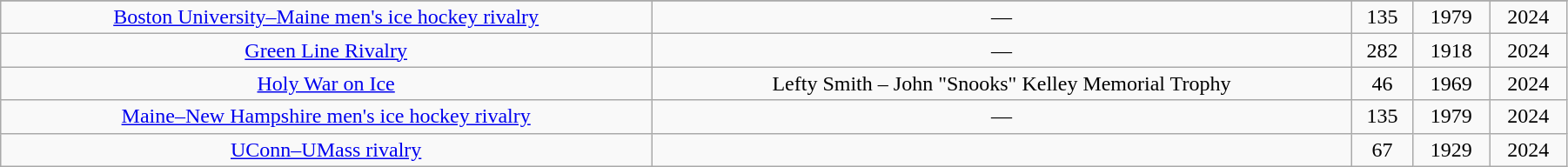<table class="wikitable sortable"  style="text-align:center; width:95%;">
<tr>
</tr>
<tr>
<td><a href='#'>Boston University–Maine men's ice hockey rivalry</a></td>
<td>—</td>
<td>135</td>
<td>1979</td>
<td>2024</td>
</tr>
<tr>
<td><a href='#'>Green Line Rivalry</a></td>
<td>—</td>
<td>282</td>
<td>1918</td>
<td>2024</td>
</tr>
<tr>
<td><a href='#'>Holy War on Ice</a></td>
<td>Lefty Smith – John "Snooks" Kelley Memorial Trophy</td>
<td>46</td>
<td>1969</td>
<td>2024</td>
</tr>
<tr>
<td><a href='#'>Maine–New Hampshire men's ice hockey rivalry</a></td>
<td>—</td>
<td>135</td>
<td>1979</td>
<td>2024</td>
</tr>
<tr>
<td><a href='#'>UConn–UMass rivalry</a></td>
<td></td>
<td>67</td>
<td>1929</td>
<td>2024</td>
</tr>
</table>
